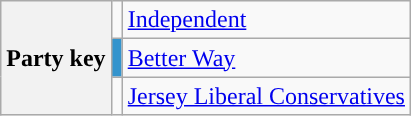<table class=wikitable>
<tr>
<th rowspan="23">Party key</th>
<td style="background:"></td>
<td><a href='#'>Independent</a></td>
</tr>
<tr>
<td style="background:#3494CD"></td>
<td><a href='#'>Better Way</a></td>
</tr>
<tr>
<td style="background:"></td>
<td><a href='#'>Jersey Liberal Conservatives</a></td>
</tr>
</table>
